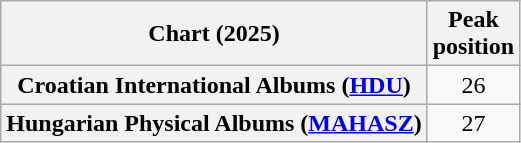<table class="wikitable sortable plainrowheaders">
<tr>
<th>Chart (2025)</th>
<th>Peak<br>position</th>
</tr>
<tr>
<th scope="row">Croatian International Albums (<a href='#'>HDU</a>)</th>
<td align="center">26</td>
</tr>
<tr>
<th scope="row">Hungarian Physical Albums (<a href='#'>MAHASZ</a>)</th>
<td align="center">27</td>
</tr>
</table>
